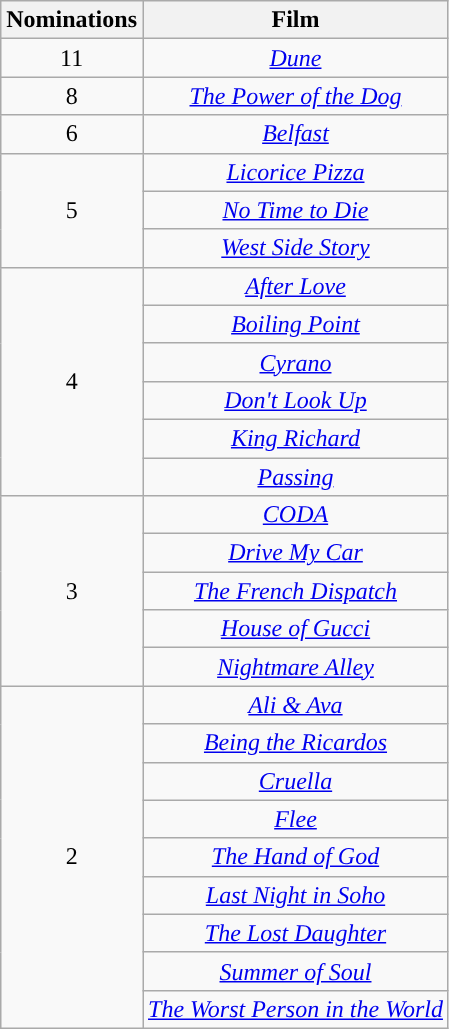<table class="wikitable" style="text-align:center;">
<tr>
<th style="background:">Nominations</th>
<th style="background:">Film</th>
</tr>
<tr>
<td>11</td>
<td><em><a href='#'>Dune</a></em></td>
</tr>
<tr>
<td>8</td>
<td><em><a href='#'>The Power of the Dog</a></em></td>
</tr>
<tr>
<td>6</td>
<td><em><a href='#'>Belfast</a></em></td>
</tr>
<tr>
<td rowspan="3">5</td>
<td><em><a href='#'>Licorice Pizza</a></em></td>
</tr>
<tr>
<td><em><a href='#'>No Time to Die</a></em></td>
</tr>
<tr>
<td><em><a href='#'>West Side Story</a></em></td>
</tr>
<tr>
<td rowspan="6">4</td>
<td><em><a href='#'>After Love</a></em></td>
</tr>
<tr>
<td><em><a href='#'>Boiling Point</a></em></td>
</tr>
<tr>
<td><em><a href='#'>Cyrano</a></em></td>
</tr>
<tr>
<td><em><a href='#'>Don't Look Up</a></em></td>
</tr>
<tr>
<td><em><a href='#'>King Richard</a></em></td>
</tr>
<tr>
<td><em><a href='#'>Passing</a></em></td>
</tr>
<tr>
<td rowspan="5">3</td>
<td><em><a href='#'>CODA</a></em></td>
</tr>
<tr>
<td><em><a href='#'>Drive My Car</a></em></td>
</tr>
<tr>
<td><em><a href='#'>The French Dispatch</a></em></td>
</tr>
<tr>
<td><em><a href='#'>House of Gucci</a></em></td>
</tr>
<tr>
<td><em><a href='#'>Nightmare Alley</a></em></td>
</tr>
<tr>
<td rowspan="9">2</td>
<td><em><a href='#'>Ali & Ava</a></em></td>
</tr>
<tr>
<td><em><a href='#'>Being the Ricardos</a></em></td>
</tr>
<tr>
<td><em><a href='#'>Cruella</a></em></td>
</tr>
<tr>
<td><em><a href='#'>Flee</a></em></td>
</tr>
<tr>
<td><em><a href='#'>The Hand of God</a></em></td>
</tr>
<tr>
<td><em><a href='#'>Last Night in Soho</a></em></td>
</tr>
<tr>
<td><em><a href='#'>The Lost Daughter</a></em></td>
</tr>
<tr>
<td><em><a href='#'>Summer of Soul</a></em></td>
</tr>
<tr>
<td><em><a href='#'>The Worst Person in the World</a></em></td>
</tr>
</table>
